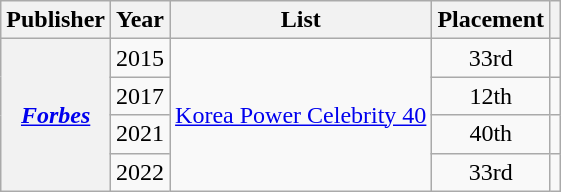<table class="wikitable plainrowheaders sortable" style="margin-right: 0;">
<tr>
<th scope="col">Publisher</th>
<th scope="col">Year</th>
<th scope="col">List</th>
<th scope="col">Placement</th>
<th scope="col" class="unsortable"></th>
</tr>
<tr>
<th scope="row" rowspan="4"><em><a href='#'>Forbes</a></em></th>
<td>2015</td>
<td rowspan="4"><a href='#'>Korea Power Celebrity 40</a></td>
<td style="text-align:center;">33rd</td>
<td style="text-align:center;"></td>
</tr>
<tr>
<td>2017</td>
<td style="text-align:center;">12th</td>
<td style="text-align:center;"></td>
</tr>
<tr>
<td>2021</td>
<td style="text-align:center;">40th</td>
<td style="text-align:center;"></td>
</tr>
<tr>
<td>2022</td>
<td style="text-align:center;">33rd</td>
<td style="text-align:center;"></td>
</tr>
</table>
